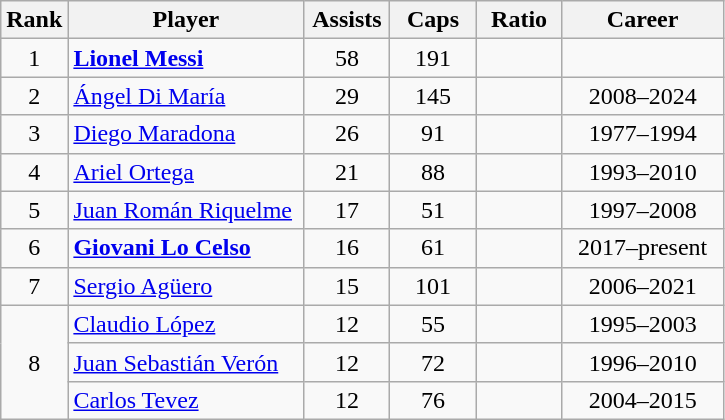<table class="wikitable sortable" style="text-align:center">
<tr>
<th width="35">Rank</th>
<th width="150">Player</th>
<th width="50">Assists</th>
<th width="50">Caps</th>
<th width="50">Ratio</th>
<th width="100">Career</th>
</tr>
<tr>
<td>1</td>
<td align=left><strong><a href='#'>Lionel Messi</a></strong></td>
<td>58</td>
<td>191</td>
<td></td>
<td></td>
</tr>
<tr>
<td>2</td>
<td align=left><a href='#'>Ángel Di María</a></td>
<td>29</td>
<td>145</td>
<td></td>
<td>2008–2024</td>
</tr>
<tr>
<td>3</td>
<td align=left><a href='#'>Diego Maradona</a></td>
<td>26</td>
<td>91</td>
<td></td>
<td>1977–1994</td>
</tr>
<tr>
<td>4</td>
<td align=left><a href='#'>Ariel Ortega</a></td>
<td>21</td>
<td>88</td>
<td></td>
<td>1993–2010</td>
</tr>
<tr>
<td>5</td>
<td align=left><a href='#'>Juan Román Riquelme</a></td>
<td>17</td>
<td>51</td>
<td></td>
<td>1997–2008</td>
</tr>
<tr>
<td>6</td>
<td align=left><strong><a href='#'>Giovani Lo Celso</a></strong></td>
<td>16</td>
<td>61</td>
<td></td>
<td>2017–present</td>
</tr>
<tr>
<td>7</td>
<td align=left><a href='#'>Sergio Agüero</a></td>
<td>15</td>
<td>101</td>
<td></td>
<td>2006–2021</td>
</tr>
<tr>
<td rowspan=3>8</td>
<td align=left><a href='#'>Claudio López</a></td>
<td>12</td>
<td>55</td>
<td></td>
<td>1995–2003</td>
</tr>
<tr>
<td align=left><a href='#'>Juan Sebastián Verón</a></td>
<td>12</td>
<td>72</td>
<td></td>
<td>1996–2010</td>
</tr>
<tr>
<td align=left><a href='#'>Carlos Tevez</a></td>
<td>12</td>
<td>76</td>
<td></td>
<td>2004–2015</td>
</tr>
</table>
